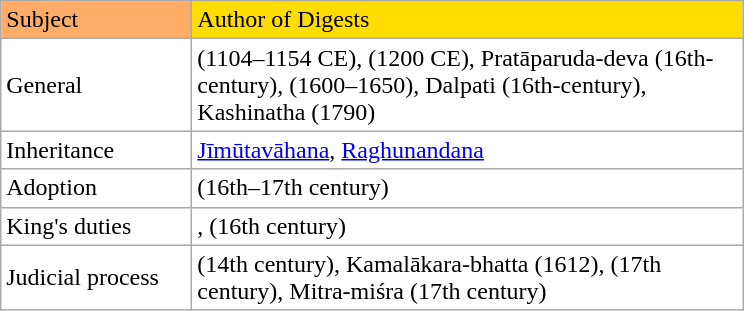<table class="wikitable" style = " background: transparent; ">
<tr style="text-align: left;">
<td width="120" style="background: #ffad66;">Subject</td>
<td width="360" style="background: #ffdd00;">Author of Digests</td>
</tr>
<tr style="text-align: left;">
<td width="120">General</td>
<td width="360"> (1104–1154 CE),  (1200 CE), Pratāparuda-deva (16th-century),  (1600–1650), Dalpati (16th-century), Kashinatha (1790)</td>
</tr>
<tr style="text-align: left;">
<td width="120">Inheritance</td>
<td width="360"><a href='#'>Jīmūtavāhana</a>, <a href='#'>Raghunandana</a></td>
</tr>
<tr style="text-align: left;">
<td width="120">Adoption</td>
<td width="360"> (16th–17th century)</td>
</tr>
<tr style="text-align: left;">
<td width="120">King's duties</td>
<td width="360">,  (16th century)</td>
</tr>
<tr style="text-align: left;">
<td width="120">Judicial process</td>
<td width="360"> (14th century), Kamalākara-bhatta (1612),  (17th century), Mitra-miśra (17th century)</td>
</tr>
</table>
